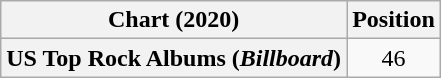<table class="wikitable plainrowheaders" style="text-align:center">
<tr>
<th scope="col">Chart (2020)</th>
<th scope="col">Position</th>
</tr>
<tr>
<th scope="row">US Top Rock Albums (<em>Billboard</em>)</th>
<td>46</td>
</tr>
</table>
